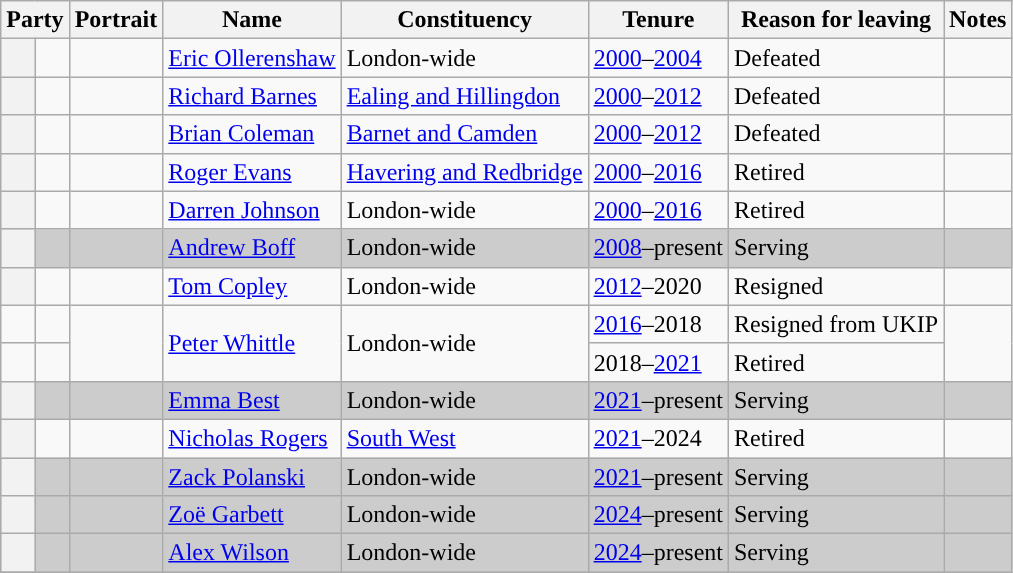<table class="wikitable sortable">
<tr>
<th colspan=2>Party</th>
<th class="unsortable">Portrait</th>
<th class="unsortable">Name</th>
<th class="unsortable">Constituency</th>
<th>Tenure</th>
<th>Reason for leaving</th>
<th class="unsortable">Notes</th>
</tr>
<tr>
<th style="background-color: "></th>
<td></td>
<td></td>
<td><a href='#'>Eric Ollerenshaw</a></td>
<td>London-wide</td>
<td><a href='#'>2000</a>–<a href='#'>2004</a></td>
<td>Defeated</td>
</tr>
<tr>
<th style="background-color: "></th>
<td></td>
<td></td>
<td><a href='#'>Richard Barnes</a></td>
<td><a href='#'>Ealing and Hillingdon</a></td>
<td><a href='#'>2000</a>–<a href='#'>2012</a></td>
<td>Defeated</td>
<td></td>
</tr>
<tr>
<th style="background-color: "></th>
<td></td>
<td></td>
<td><a href='#'>Brian Coleman</a></td>
<td><a href='#'>Barnet and Camden</a></td>
<td><a href='#'>2000</a>–<a href='#'>2012</a></td>
<td>Defeated</td>
<td></td>
</tr>
<tr>
<th style="background-color: "></th>
<td></td>
<td></td>
<td><a href='#'>Roger Evans</a></td>
<td><a href='#'>Havering and Redbridge</a></td>
<td><a href='#'>2000</a>–<a href='#'>2016</a></td>
<td>Retired</td>
<td></td>
</tr>
<tr>
<th style="background-color: "></th>
<td></td>
<td></td>
<td><a href='#'>Darren Johnson</a></td>
<td>London-wide</td>
<td><a href='#'>2000</a>–<a href='#'>2016</a></td>
<td>Retired</td>
<td></td>
</tr>
<tr style="background:#ccc;">
<th style="background-color: "></th>
<td></td>
<td></td>
<td><a href='#'>Andrew Boff</a></td>
<td>London-wide</td>
<td><a href='#'>2008</a>–present</td>
<td>Serving</td>
<td></td>
</tr>
<tr>
<th style="background-color: "></th>
<td></td>
<td></td>
<td><a href='#'>Tom Copley</a></td>
<td>London-wide</td>
<td><a href='#'>2012</a>–2020</td>
<td>Resigned</td>
<td></td>
</tr>
<tr>
<td ! style="background-color: "></td>
<td></td>
<td rowspan="2"></td>
<td rowspan="2"><a href='#'>Peter Whittle</a></td>
<td rowspan="2">London-wide</td>
<td><a href='#'>2016</a>–2018</td>
<td>Resigned from UKIP</td>
<td rowspan="2"></td>
</tr>
<tr>
<td ! style="background-color: "></td>
<td></td>
<td>2018–<a href='#'>2021</a></td>
<td>Retired</td>
</tr>
<tr style="background:#ccc;">
<th style="background-color: "></th>
<td></td>
<td></td>
<td><a href='#'>Emma Best</a></td>
<td>London-wide</td>
<td><a href='#'>2021</a>–present</td>
<td>Serving</td>
<td></td>
</tr>
<tr>
<th style="background-color: "></th>
<td></td>
<td></td>
<td><a href='#'>Nicholas Rogers</a></td>
<td><a href='#'>South West</a></td>
<td><a href='#'>2021</a>–2024</td>
<td>Retired</td>
<td></td>
</tr>
<tr style="background:#ccc;">
<th style="background-color: "></th>
<td></td>
<td></td>
<td><a href='#'>Zack Polanski</a></td>
<td>London-wide</td>
<td><a href='#'>2021</a>–present</td>
<td>Serving</td>
<td></td>
</tr>
<tr style="background:#ccc;">
<th style="background-color: "></th>
<td></td>
<td></td>
<td><a href='#'>Zoë Garbett</a></td>
<td>London-wide</td>
<td><a href='#'>2024</a>–present</td>
<td>Serving</td>
<td></td>
</tr>
<tr style="background:#ccc;">
<th style="background-color: "></th>
<td></td>
<td></td>
<td><a href='#'>Alex Wilson</a></td>
<td>London-wide</td>
<td><a href='#'>2024</a>–present</td>
<td>Serving</td>
<td></td>
</tr>
<tr>
</tr>
</table>
